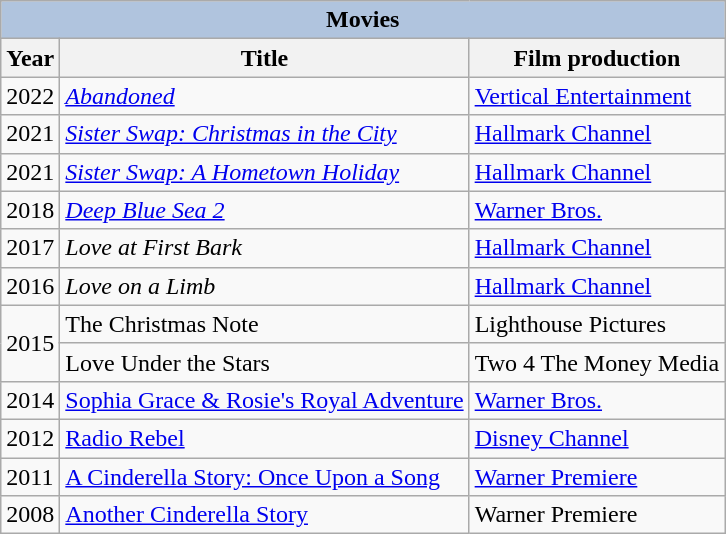<table class="wikitable sortable">
<tr>
<th colspan="3" style="background: LightSteelBlue;">Movies</th>
</tr>
<tr>
<th>Year</th>
<th>Title</th>
<th>Film production</th>
</tr>
<tr>
<td>2022</td>
<td><em><a href='#'>Abandoned</a></em></td>
<td><a href='#'>Vertical Entertainment</a></td>
</tr>
<tr>
<td>2021</td>
<td><em><a href='#'>Sister Swap: Christmas in the City</a></em></td>
<td><a href='#'>Hallmark Channel</a></td>
</tr>
<tr>
<td>2021</td>
<td><em><a href='#'>Sister Swap: A Hometown Holiday</a></em></td>
<td><a href='#'>Hallmark Channel</a></td>
</tr>
<tr>
<td>2018</td>
<td><em><a href='#'>Deep Blue Sea 2</a></em></td>
<td><a href='#'>Warner Bros.</a></td>
</tr>
<tr>
<td>2017</td>
<td><em>Love at First Bark</em></td>
<td><a href='#'>Hallmark Channel</a></td>
</tr>
<tr>
<td>2016</td>
<td><em>Love on a Limb</td>
<td><a href='#'>Hallmark Channel</a></td>
</tr>
<tr>
<td rowspan="2">2015</td>
<td></em>The Christmas Note<em></td>
<td>Lighthouse Pictures</td>
</tr>
<tr>
<td></em>Love Under the Stars<em></td>
<td>Two 4 The Money Media</td>
</tr>
<tr>
<td>2014</td>
<td></em><a href='#'>Sophia Grace & Rosie's Royal Adventure</a><em></td>
<td><a href='#'>Warner Bros.</a></td>
</tr>
<tr>
<td>2012</td>
<td></em><a href='#'>Radio Rebel</a><em></td>
<td><a href='#'>Disney Channel</a></td>
</tr>
<tr>
<td>2011</td>
<td></em><a href='#'>A Cinderella Story: Once Upon a Song</a><em></td>
<td><a href='#'>Warner Premiere</a></td>
</tr>
<tr>
<td>2008</td>
<td></em><a href='#'>Another Cinderella Story</a><em></td>
<td>Warner Premiere</td>
</tr>
</table>
